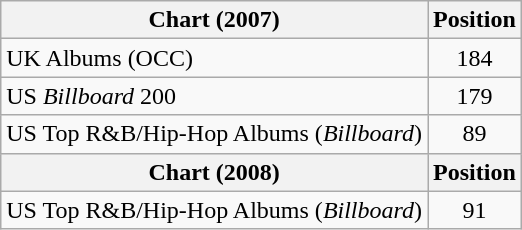<table class="wikitable">
<tr>
<th scope="col">Chart (2007)</th>
<th scope="col">Position</th>
</tr>
<tr>
<td>UK Albums (OCC)</td>
<td style="text-align:center;">184</td>
</tr>
<tr>
<td>US <em>Billboard</em> 200</td>
<td style="text-align:center;">179</td>
</tr>
<tr>
<td>US Top R&B/Hip-Hop Albums (<em>Billboard</em>)</td>
<td style="text-align:center;">89</td>
</tr>
<tr>
<th scope="col">Chart (2008)</th>
<th scope="col">Position</th>
</tr>
<tr>
<td>US Top R&B/Hip-Hop Albums (<em>Billboard</em>)</td>
<td style="text-align:center;">91</td>
</tr>
</table>
